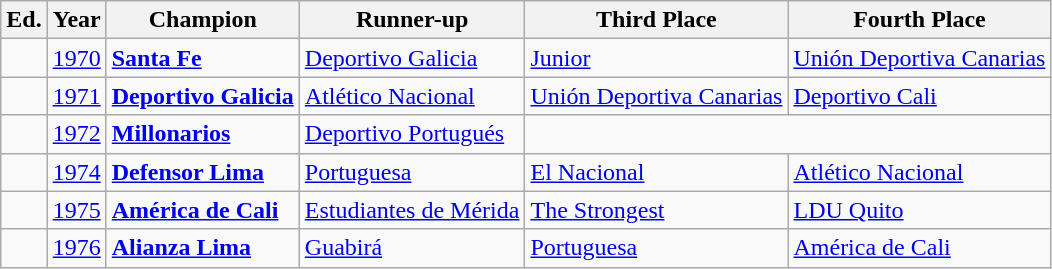<table class="wikitable sortable">
<tr>
<th width=px>Ed.</th>
<th width=>Year</th>
<th width=>Champion</th>
<th width=>Runner-up</th>
<th width=>Third Place</th>
<th width=>Fourth Place</th>
</tr>
<tr>
<td></td>
<td><a href='#'>1970</a></td>
<td> <strong><a href='#'>Santa Fe</a></strong> </td>
<td> <a href='#'>Deportivo Galicia</a></td>
<td> <a href='#'>Junior</a></td>
<td> <a href='#'>Unión Deportiva Canarias</a></td>
</tr>
<tr>
<td></td>
<td><a href='#'>1971</a></td>
<td> <strong><a href='#'>Deportivo Galicia</a></strong> </td>
<td> <a href='#'>Atlético Nacional</a></td>
<td> <a href='#'>Unión Deportiva Canarias</a></td>
<td> <a href='#'>Deportivo Cali</a></td>
</tr>
<tr>
<td></td>
<td><a href='#'>1972</a></td>
<td> <strong><a href='#'>Millonarios</a></strong> </td>
<td> <a href='#'>Deportivo Portugués</a></td>
<td colspan="2"></td>
</tr>
<tr>
<td></td>
<td><a href='#'>1974</a></td>
<td> <strong><a href='#'>Defensor Lima</a></strong> </td>
<td> <a href='#'>Portuguesa</a></td>
<td> <a href='#'>El Nacional</a></td>
<td> <a href='#'>Atlético Nacional</a></td>
</tr>
<tr>
<td></td>
<td><a href='#'>1975</a></td>
<td> <strong><a href='#'>América de Cali</a></strong> </td>
<td> <a href='#'>Estudiantes de Mérida</a></td>
<td> <a href='#'>The Strongest</a></td>
<td> <a href='#'>LDU Quito</a></td>
</tr>
<tr>
<td></td>
<td><a href='#'>1976</a></td>
<td> <strong><a href='#'>Alianza Lima</a></strong> </td>
<td> <a href='#'>Guabirá</a></td>
<td> <a href='#'>Portuguesa</a></td>
<td> <a href='#'>América de Cali</a></td>
</tr>
</table>
